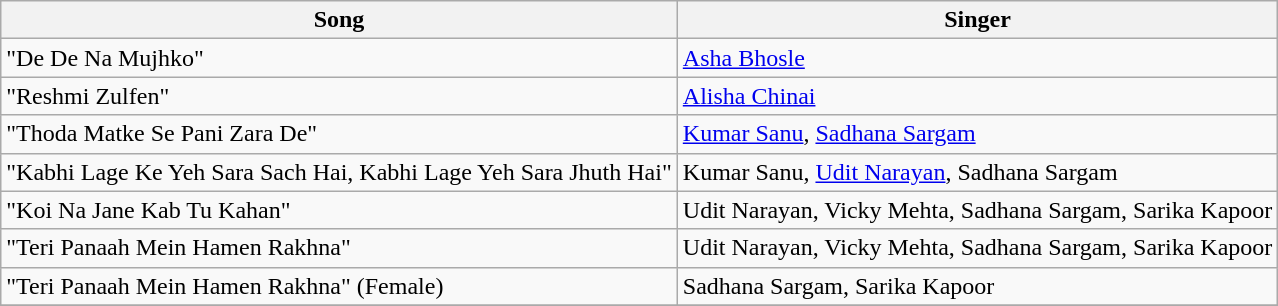<table class="wikitable">
<tr>
<th>Song</th>
<th>Singer</th>
</tr>
<tr>
<td>"De De Na Mujhko"</td>
<td><a href='#'>Asha Bhosle</a></td>
</tr>
<tr>
<td>"Reshmi Zulfen"</td>
<td><a href='#'>Alisha Chinai</a></td>
</tr>
<tr>
<td>"Thoda Matke Se Pani Zara De"</td>
<td><a href='#'>Kumar Sanu</a>, <a href='#'>Sadhana Sargam</a></td>
</tr>
<tr>
<td>"Kabhi Lage Ke Yeh Sara Sach Hai, Kabhi Lage Yeh Sara Jhuth Hai"</td>
<td>Kumar Sanu, <a href='#'>Udit Narayan</a>, Sadhana Sargam</td>
</tr>
<tr>
<td>"Koi Na Jane Kab Tu Kahan"</td>
<td>Udit Narayan, Vicky Mehta, Sadhana Sargam, Sarika Kapoor</td>
</tr>
<tr>
<td>"Teri Panaah Mein Hamen Rakhna"</td>
<td>Udit Narayan, Vicky Mehta, Sadhana Sargam, Sarika Kapoor</td>
</tr>
<tr>
<td>"Teri Panaah Mein Hamen Rakhna" (Female)</td>
<td>Sadhana Sargam, Sarika Kapoor</td>
</tr>
<tr>
</tr>
</table>
